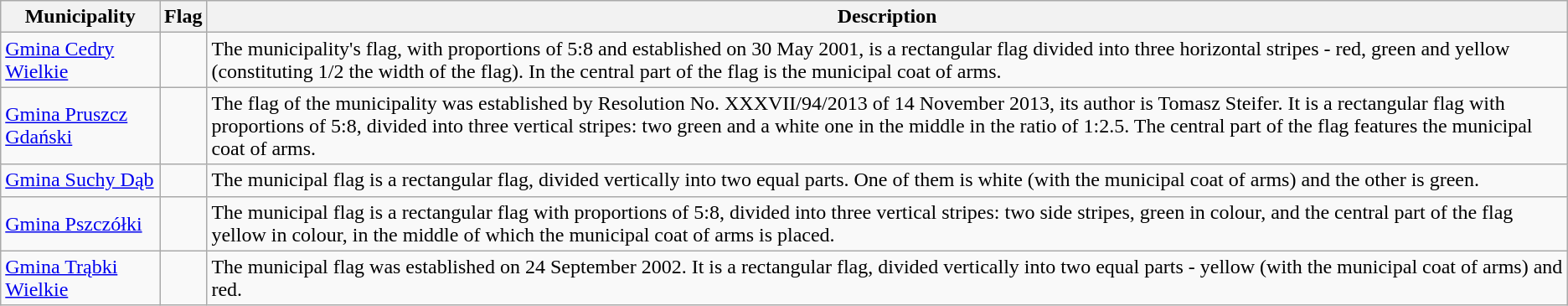<table class="wikitable">
<tr>
<th>Municipality</th>
<th>Flag</th>
<th>Description</th>
</tr>
<tr>
<td><a href='#'>Gmina Cedry Wielkie</a></td>
<td></td>
<td>The municipality's flag, with proportions of 5:8 and established on 30 May 2001, is a rectangular flag divided into three horizontal stripes - red, green and yellow (constituting 1/2 the width of the flag). In the central part of the flag is the municipal coat of arms.</td>
</tr>
<tr>
<td><a href='#'>Gmina Pruszcz Gdański</a></td>
<td></td>
<td>The flag of the municipality was established by Resolution No. XXXVII/94/2013 of 14 November 2013, its author is Tomasz Steifer. It is a rectangular flag with proportions of 5:8, divided into three vertical stripes: two green and a white one in the middle in the ratio of 1:2.5. The central part of the flag features the municipal coat of arms.</td>
</tr>
<tr>
<td><a href='#'>Gmina Suchy Dąb</a></td>
<td></td>
<td>The municipal flag is a rectangular flag, divided vertically into two equal parts. One of them is white (with the municipal coat of arms) and the other is green.</td>
</tr>
<tr>
<td><a href='#'>Gmina Pszczółki</a></td>
<td></td>
<td>The municipal flag is a rectangular flag with proportions of 5:8, divided into three vertical stripes: two side stripes, green in colour, and the central part of the flag yellow in colour, in the middle of which the municipal coat of arms is placed.</td>
</tr>
<tr>
<td><a href='#'>Gmina Trąbki Wielkie</a></td>
<td></td>
<td>The municipal flag was established on 24 September 2002. It is a rectangular flag, divided vertically into two equal parts - yellow (with the municipal coat of arms) and red.</td>
</tr>
</table>
